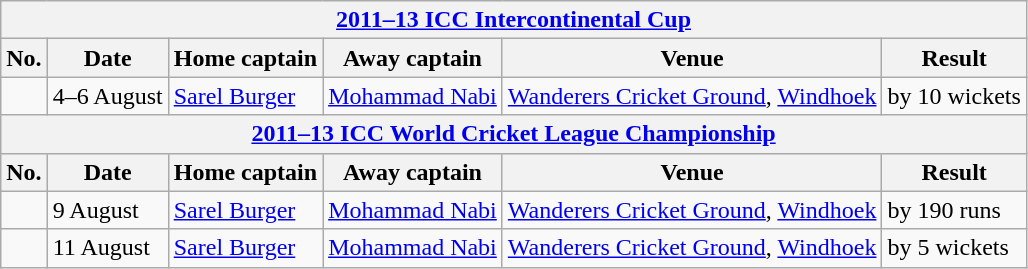<table class="wikitable">
<tr>
<th colspan="6"><a href='#'>2011–13 ICC Intercontinental Cup</a></th>
</tr>
<tr>
<th>No.</th>
<th>Date</th>
<th>Home captain</th>
<th>Away captain</th>
<th>Venue</th>
<th>Result</th>
</tr>
<tr>
<td></td>
<td>4–6 August</td>
<td><a href='#'>Sarel Burger</a></td>
<td><a href='#'>Mohammad Nabi</a></td>
<td><a href='#'>Wanderers Cricket Ground</a>, <a href='#'>Windhoek</a></td>
<td> by 10 wickets</td>
</tr>
<tr>
<th colspan="6"><a href='#'>2011–13 ICC World Cricket League Championship</a></th>
</tr>
<tr>
<th>No.</th>
<th>Date</th>
<th>Home captain</th>
<th>Away captain</th>
<th>Venue</th>
<th>Result</th>
</tr>
<tr>
<td></td>
<td>9 August</td>
<td><a href='#'>Sarel Burger</a></td>
<td><a href='#'>Mohammad Nabi</a></td>
<td><a href='#'>Wanderers Cricket Ground</a>, <a href='#'>Windhoek</a></td>
<td> by 190 runs</td>
</tr>
<tr>
<td></td>
<td>11 August</td>
<td><a href='#'>Sarel Burger</a></td>
<td><a href='#'>Mohammad Nabi</a></td>
<td><a href='#'>Wanderers Cricket Ground</a>, <a href='#'>Windhoek</a></td>
<td> by 5 wickets</td>
</tr>
</table>
